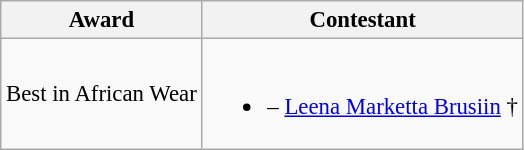<table class="wikitable sortable" style="font-size: 95%;">
<tr>
<th>Award</th>
<th>Contestant</th>
</tr>
<tr>
<td>Best in African Wear</td>
<td><br><ul><li> – <a href='#'>Leena Marketta Brusiin</a> †</li></ul></td>
</tr>
</table>
